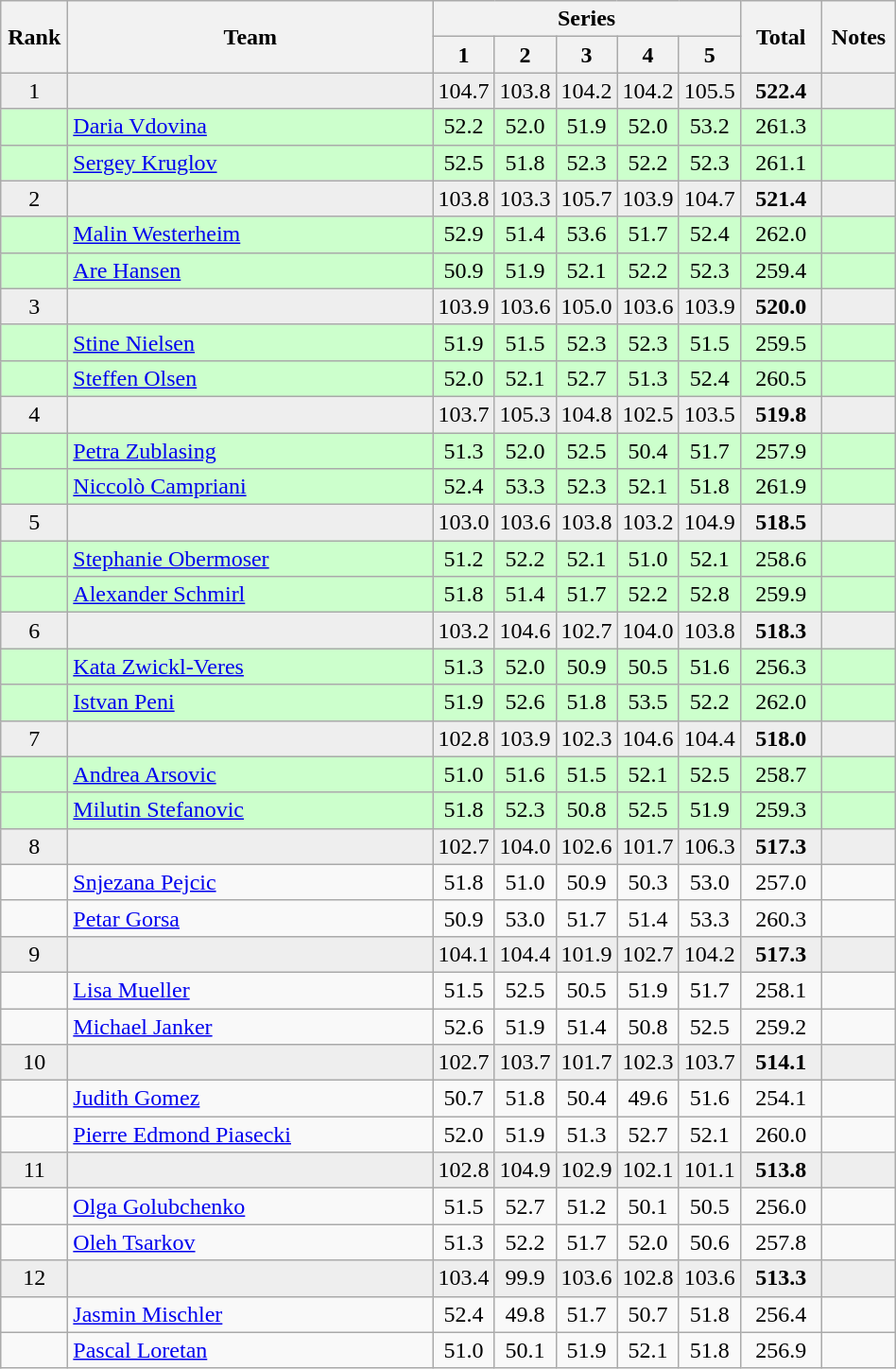<table class="wikitable" style="text-align:center">
<tr>
<th rowspan=2 width=40>Rank</th>
<th rowspan=2 width=250>Team</th>
<th colspan=5>Series</th>
<th rowspan=2 width=50>Total</th>
<th rowspan=2 width=45>Notes</th>
</tr>
<tr>
<th width=30>1</th>
<th width=30>2</th>
<th width=30>3</th>
<th width=30>4</th>
<th width=30>5</th>
</tr>
<tr bgcolor=eeeeee>
<td>1</td>
<td align=left></td>
<td>104.7</td>
<td>103.8</td>
<td>104.2</td>
<td>104.2</td>
<td>105.5</td>
<td><strong>522.4</strong></td>
<td></td>
</tr>
<tr bgcolor=ccffcc>
<td></td>
<td align=left><a href='#'>Daria Vdovina</a></td>
<td>52.2</td>
<td>52.0</td>
<td>51.9</td>
<td>52.0</td>
<td>53.2</td>
<td>261.3</td>
<td></td>
</tr>
<tr bgcolor=ccffcc>
<td></td>
<td align=left><a href='#'>Sergey Kruglov</a></td>
<td>52.5</td>
<td>51.8</td>
<td>52.3</td>
<td>52.2</td>
<td>52.3</td>
<td>261.1</td>
<td></td>
</tr>
<tr bgcolor=eeeeee>
<td>2</td>
<td align=left></td>
<td>103.8</td>
<td>103.3</td>
<td>105.7</td>
<td>103.9</td>
<td>104.7</td>
<td><strong>521.4</strong></td>
<td></td>
</tr>
<tr bgcolor=ccffcc>
<td></td>
<td align=left><a href='#'>Malin Westerheim</a></td>
<td>52.9</td>
<td>51.4</td>
<td>53.6</td>
<td>51.7</td>
<td>52.4</td>
<td>262.0</td>
<td></td>
</tr>
<tr bgcolor=ccffcc>
<td></td>
<td align=left><a href='#'>Are Hansen</a></td>
<td>50.9</td>
<td>51.9</td>
<td>52.1</td>
<td>52.2</td>
<td>52.3</td>
<td>259.4</td>
<td></td>
</tr>
<tr bgcolor=eeeeee>
<td>3</td>
<td align=left></td>
<td>103.9</td>
<td>103.6</td>
<td>105.0</td>
<td>103.6</td>
<td>103.9</td>
<td><strong>520.0</strong></td>
<td></td>
</tr>
<tr bgcolor=ccffcc>
<td></td>
<td align=left><a href='#'>Stine Nielsen</a></td>
<td>51.9</td>
<td>51.5</td>
<td>52.3</td>
<td>52.3</td>
<td>51.5</td>
<td>259.5</td>
<td></td>
</tr>
<tr bgcolor=ccffcc>
<td></td>
<td align=left><a href='#'>Steffen Olsen</a></td>
<td>52.0</td>
<td>52.1</td>
<td>52.7</td>
<td>51.3</td>
<td>52.4</td>
<td>260.5</td>
<td></td>
</tr>
<tr bgcolor=eeeeee>
<td>4</td>
<td align=left></td>
<td>103.7</td>
<td>105.3</td>
<td>104.8</td>
<td>102.5</td>
<td>103.5</td>
<td><strong>519.8</strong></td>
<td></td>
</tr>
<tr bgcolor=ccffcc>
<td></td>
<td align=left><a href='#'>Petra Zublasing</a></td>
<td>51.3</td>
<td>52.0</td>
<td>52.5</td>
<td>50.4</td>
<td>51.7</td>
<td>257.9</td>
<td></td>
</tr>
<tr bgcolor=ccffcc>
<td></td>
<td align=left><a href='#'>Niccolò Campriani</a></td>
<td>52.4</td>
<td>53.3</td>
<td>52.3</td>
<td>52.1</td>
<td>51.8</td>
<td>261.9</td>
<td></td>
</tr>
<tr bgcolor=eeeeee>
<td>5</td>
<td align=left></td>
<td>103.0</td>
<td>103.6</td>
<td>103.8</td>
<td>103.2</td>
<td>104.9</td>
<td><strong>518.5</strong></td>
<td></td>
</tr>
<tr bgcolor=ccffcc>
<td></td>
<td align=left><a href='#'>Stephanie Obermoser</a></td>
<td>51.2</td>
<td>52.2</td>
<td>52.1</td>
<td>51.0</td>
<td>52.1</td>
<td>258.6</td>
<td></td>
</tr>
<tr bgcolor=ccffcc>
<td></td>
<td align=left><a href='#'>Alexander Schmirl</a></td>
<td>51.8</td>
<td>51.4</td>
<td>51.7</td>
<td>52.2</td>
<td>52.8</td>
<td>259.9</td>
<td></td>
</tr>
<tr bgcolor=eeeeee>
<td>6</td>
<td align=left></td>
<td>103.2</td>
<td>104.6</td>
<td>102.7</td>
<td>104.0</td>
<td>103.8</td>
<td><strong>518.3</strong></td>
<td></td>
</tr>
<tr bgcolor=ccffcc>
<td></td>
<td align=left><a href='#'>Kata Zwickl-Veres</a></td>
<td>51.3</td>
<td>52.0</td>
<td>50.9</td>
<td>50.5</td>
<td>51.6</td>
<td>256.3</td>
<td></td>
</tr>
<tr bgcolor=ccffcc>
<td></td>
<td align=left><a href='#'>Istvan Peni</a></td>
<td>51.9</td>
<td>52.6</td>
<td>51.8</td>
<td>53.5</td>
<td>52.2</td>
<td>262.0</td>
<td></td>
</tr>
<tr bgcolor=eeeeee>
<td>7</td>
<td align=left></td>
<td>102.8</td>
<td>103.9</td>
<td>102.3</td>
<td>104.6</td>
<td>104.4</td>
<td><strong>518.0</strong></td>
<td></td>
</tr>
<tr bgcolor=ccffcc>
<td></td>
<td align=left><a href='#'>Andrea Arsovic</a></td>
<td>51.0</td>
<td>51.6</td>
<td>51.5</td>
<td>52.1</td>
<td>52.5</td>
<td>258.7</td>
<td></td>
</tr>
<tr bgcolor=ccffcc>
<td></td>
<td align=left><a href='#'>Milutin Stefanovic</a></td>
<td>51.8</td>
<td>52.3</td>
<td>50.8</td>
<td>52.5</td>
<td>51.9</td>
<td>259.3</td>
<td></td>
</tr>
<tr bgcolor=eeeeee>
<td>8</td>
<td align=left></td>
<td>102.7</td>
<td>104.0</td>
<td>102.6</td>
<td>101.7</td>
<td>106.3</td>
<td><strong>517.3</strong></td>
<td></td>
</tr>
<tr>
<td></td>
<td align=left><a href='#'>Snjezana Pejcic</a></td>
<td>51.8</td>
<td>51.0</td>
<td>50.9</td>
<td>50.3</td>
<td>53.0</td>
<td>257.0</td>
<td></td>
</tr>
<tr>
<td></td>
<td align=left><a href='#'>Petar Gorsa</a></td>
<td>50.9</td>
<td>53.0</td>
<td>51.7</td>
<td>51.4</td>
<td>53.3</td>
<td>260.3</td>
<td></td>
</tr>
<tr bgcolor=eeeeee>
<td>9</td>
<td align=left></td>
<td>104.1</td>
<td>104.4</td>
<td>101.9</td>
<td>102.7</td>
<td>104.2</td>
<td><strong>517.3</strong></td>
<td></td>
</tr>
<tr>
<td></td>
<td align=left><a href='#'>Lisa Mueller</a></td>
<td>51.5</td>
<td>52.5</td>
<td>50.5</td>
<td>51.9</td>
<td>51.7</td>
<td>258.1</td>
<td></td>
</tr>
<tr>
<td></td>
<td align=left><a href='#'>Michael Janker</a></td>
<td>52.6</td>
<td>51.9</td>
<td>51.4</td>
<td>50.8</td>
<td>52.5</td>
<td>259.2</td>
<td></td>
</tr>
<tr bgcolor=eeeeee>
<td>10</td>
<td align=left></td>
<td>102.7</td>
<td>103.7</td>
<td>101.7</td>
<td>102.3</td>
<td>103.7</td>
<td><strong>514.1</strong></td>
<td></td>
</tr>
<tr>
<td></td>
<td align=left><a href='#'>Judith Gomez</a></td>
<td>50.7</td>
<td>51.8</td>
<td>50.4</td>
<td>49.6</td>
<td>51.6</td>
<td>254.1</td>
<td></td>
</tr>
<tr>
<td></td>
<td align=left><a href='#'>Pierre Edmond Piasecki</a></td>
<td>52.0</td>
<td>51.9</td>
<td>51.3</td>
<td>52.7</td>
<td>52.1</td>
<td>260.0</td>
<td></td>
</tr>
<tr bgcolor=eeeeee>
<td>11</td>
<td align=left></td>
<td>102.8</td>
<td>104.9</td>
<td>102.9</td>
<td>102.1</td>
<td>101.1</td>
<td><strong>513.8</strong></td>
<td></td>
</tr>
<tr>
<td></td>
<td align=left><a href='#'>Olga Golubchenko</a></td>
<td>51.5</td>
<td>52.7</td>
<td>51.2</td>
<td>50.1</td>
<td>50.5</td>
<td>256.0</td>
<td></td>
</tr>
<tr>
<td></td>
<td align=left><a href='#'>Oleh Tsarkov</a></td>
<td>51.3</td>
<td>52.2</td>
<td>51.7</td>
<td>52.0</td>
<td>50.6</td>
<td>257.8</td>
<td></td>
</tr>
<tr bgcolor=eeeeee>
<td>12</td>
<td align=left></td>
<td>103.4</td>
<td>99.9</td>
<td>103.6</td>
<td>102.8</td>
<td>103.6</td>
<td><strong>513.3</strong></td>
<td></td>
</tr>
<tr>
<td></td>
<td align=left><a href='#'>Jasmin Mischler</a></td>
<td>52.4</td>
<td>49.8</td>
<td>51.7</td>
<td>50.7</td>
<td>51.8</td>
<td>256.4</td>
<td></td>
</tr>
<tr>
<td></td>
<td align=left><a href='#'>Pascal Loretan</a></td>
<td>51.0</td>
<td>50.1</td>
<td>51.9</td>
<td>52.1</td>
<td>51.8</td>
<td>256.9</td>
<td></td>
</tr>
</table>
